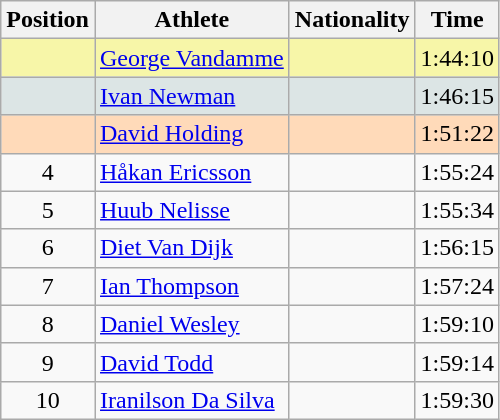<table class="wikitable sortable">
<tr>
<th>Position</th>
<th>Athlete</th>
<th>Nationality</th>
<th>Time</th>
</tr>
<tr bgcolor="#F7F6A8">
<td align=center></td>
<td><a href='#'>George Vandamme</a></td>
<td></td>
<td>1:44:10</td>
</tr>
<tr bgcolor="#DCE5E5">
<td align=center></td>
<td><a href='#'>Ivan Newman</a></td>
<td></td>
<td>1:46:15</td>
</tr>
<tr bgcolor="#FFDAB9">
<td align=center></td>
<td><a href='#'>David Holding</a></td>
<td></td>
<td>1:51:22</td>
</tr>
<tr>
<td align=center>4</td>
<td><a href='#'>Håkan Ericsson</a></td>
<td></td>
<td>1:55:24</td>
</tr>
<tr>
<td align=center>5</td>
<td><a href='#'>Huub Nelisse</a></td>
<td></td>
<td>1:55:34</td>
</tr>
<tr>
<td align=center>6</td>
<td><a href='#'>Diet Van Dijk</a></td>
<td></td>
<td>1:56:15</td>
</tr>
<tr>
<td align=center>7</td>
<td><a href='#'>Ian Thompson</a></td>
<td></td>
<td>1:57:24</td>
</tr>
<tr>
<td align=center>8</td>
<td><a href='#'>Daniel Wesley</a></td>
<td></td>
<td>1:59:10</td>
</tr>
<tr>
<td align=center>9</td>
<td><a href='#'>David Todd</a></td>
<td></td>
<td>1:59:14</td>
</tr>
<tr>
<td align=center>10</td>
<td><a href='#'>Iranilson Da Silva</a></td>
<td></td>
<td>1:59:30</td>
</tr>
</table>
